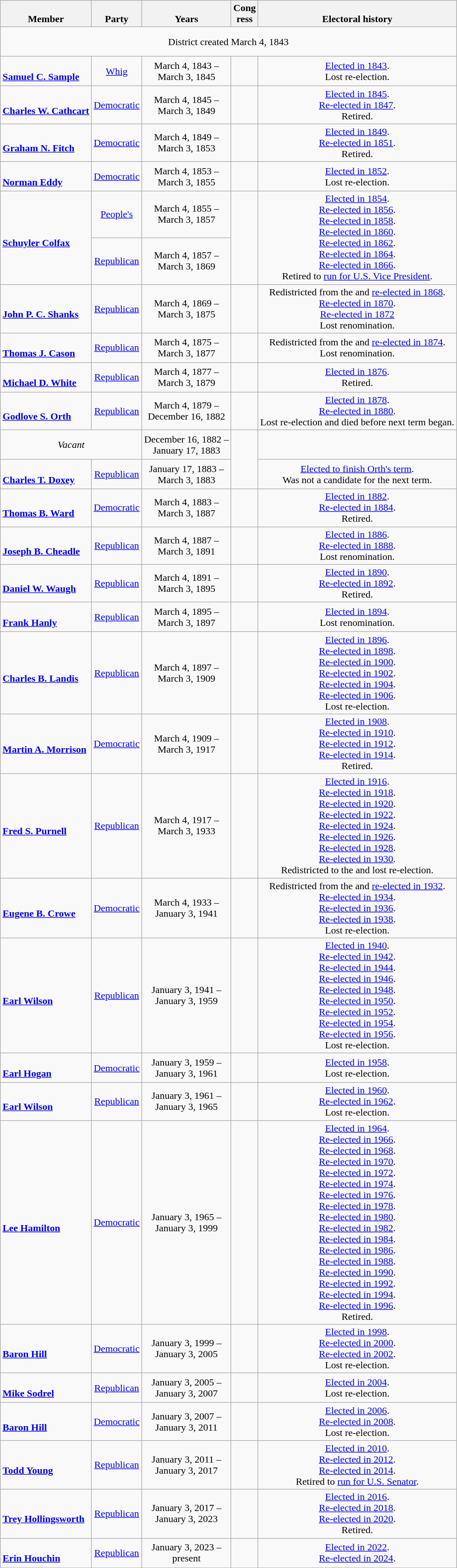<table class=wikitable style="text-align:center">
<tr valign=bottom>
<th>Member</th>
<th>Party</th>
<th>Years</th>
<th>Cong<br>ress</th>
<th>Electoral history</th>
</tr>
<tr style="height:3em">
<td colspan=5>District created March 4, 1843</td>
</tr>
<tr style="height:3em">
<td align=left><br><strong><a href='#'>Samuel C. Sample</a></strong><br></td>
<td><a href='#'>Whig</a></td>
<td nowrap>March 4, 1843 –<br>March 3, 1845</td>
<td></td>
<td><a href='#'>Elected in 1843</a>.<br>Lost re-election.</td>
</tr>
<tr style="height:3em">
<td align=left><br><strong><a href='#'>Charles W. Cathcart</a></strong><br></td>
<td><a href='#'>Democratic</a></td>
<td nowrap>March 4, 1845 –<br>March 3, 1849</td>
<td></td>
<td><a href='#'>Elected in 1845</a>.<br><a href='#'>Re-elected in 1847</a>.<br>Retired.</td>
</tr>
<tr style="height:3em">
<td align=left><br><strong><a href='#'>Graham N. Fitch</a></strong><br></td>
<td><a href='#'>Democratic</a></td>
<td nowrap>March 4, 1849 –<br>March 3, 1853</td>
<td></td>
<td><a href='#'>Elected in 1849</a>.<br><a href='#'>Re-elected in 1851</a>.<br>Retired.</td>
</tr>
<tr style="height:3em">
<td align=left><br><strong><a href='#'>Norman Eddy</a></strong><br></td>
<td><a href='#'>Democratic</a></td>
<td nowrap>March 4, 1853 –<br>March 3, 1855</td>
<td></td>
<td><a href='#'>Elected in 1852</a>.<br>Lost re-election.</td>
</tr>
<tr style="height:3em">
<td align=left rowspan=2><br><strong><a href='#'>Schuyler Colfax</a></strong><br></td>
<td><a href='#'>People's</a></td>
<td nowrap>March 4, 1855 –<br>March 3, 1857</td>
<td rowspan=2></td>
<td rowspan=2><a href='#'>Elected in 1854</a>.<br><a href='#'>Re-elected in 1856</a>.<br><a href='#'>Re-elected in 1858</a>.<br><a href='#'>Re-elected in 1860</a>.<br><a href='#'>Re-elected in 1862</a>.<br><a href='#'>Re-elected in 1864</a>.<br><a href='#'>Re-elected in 1866</a>.<br>Retired to <a href='#'>run for U.S. Vice President</a>.</td>
</tr>
<tr style="height:3em">
<td><a href='#'>Republican</a></td>
<td nowrap>March 4, 1857 –<br>March 3, 1869</td>
</tr>
<tr style="height:3em">
<td align=left><br><strong><a href='#'>John P. C. Shanks</a></strong><br></td>
<td><a href='#'>Republican</a></td>
<td nowrap>March 4, 1869 –<br>March 3, 1875</td>
<td></td>
<td>Redistricted from the  and <a href='#'>re-elected in 1868</a>.<br><a href='#'>Re-elected in 1870</a>.<br><a href='#'>Re-elected in 1872</a><br>Lost renomination.</td>
</tr>
<tr style="height:3em">
<td align=left><br><strong><a href='#'>Thomas J. Cason</a></strong><br></td>
<td><a href='#'>Republican</a></td>
<td nowrap>March 4, 1875 –<br>March 3, 1877</td>
<td></td>
<td>Redistricted from the  and <a href='#'>re-elected in 1874</a>.<br>Lost renomination.</td>
</tr>
<tr style="height:3em">
<td align=left><br><strong><a href='#'>Michael D. White</a></strong><br></td>
<td><a href='#'>Republican</a></td>
<td nowrap>March 4, 1877 –<br>March 3, 1879</td>
<td></td>
<td><a href='#'>Elected in 1876</a>.<br>Retired.</td>
</tr>
<tr style="height:3em">
<td align=left><br><strong><a href='#'>Godlove S. Orth</a></strong><br></td>
<td><a href='#'>Republican</a></td>
<td nowrap>March 4, 1879 –<br>December 16, 1882</td>
<td></td>
<td><a href='#'>Elected in 1878</a>.<br><a href='#'>Re-elected in 1880</a>.<br>Lost re-election and died before next term began.</td>
</tr>
<tr style="height:3em">
<td colspan=2><em>Vacant</em></td>
<td nowrap>December 16, 1882 –<br>January 17, 1883</td>
<td rowspan=2></td>
<td></td>
</tr>
<tr style="height:3em">
<td align=left><br><strong><a href='#'>Charles T. Doxey</a></strong><br></td>
<td><a href='#'>Republican</a></td>
<td nowrap>January 17, 1883 –<br>March 3, 1883</td>
<td><a href='#'>Elected to finish Orth's term</a>.<br>Was not a candidate for the next term.</td>
</tr>
<tr style="height:3em">
<td align=left><br><strong><a href='#'>Thomas B. Ward</a></strong><br></td>
<td><a href='#'>Democratic</a></td>
<td nowrap>March 4, 1883 –<br>March 3, 1887</td>
<td></td>
<td><a href='#'>Elected in 1882</a>.<br><a href='#'>Re-elected in 1884</a>.<br>Retired.</td>
</tr>
<tr style="height:3em">
<td align=left><br><strong><a href='#'>Joseph B. Cheadle</a></strong><br></td>
<td><a href='#'>Republican</a></td>
<td nowrap>March 4, 1887 –<br>March 3, 1891</td>
<td></td>
<td><a href='#'>Elected in 1886</a>.<br><a href='#'>Re-elected in 1888</a>.<br>Lost renomination.</td>
</tr>
<tr style="height:3em">
<td align=left><br><strong><a href='#'>Daniel W. Waugh</a></strong><br></td>
<td><a href='#'>Republican</a></td>
<td nowrap>March 4, 1891 –<br>March 3, 1895</td>
<td></td>
<td><a href='#'>Elected in 1890</a>.<br><a href='#'>Re-elected in 1892</a>.<br>Retired.</td>
</tr>
<tr style="height:3em">
<td align=left><br><strong><a href='#'>Frank Hanly</a></strong><br></td>
<td><a href='#'>Republican</a></td>
<td nowrap>March 4, 1895 –<br>March 3, 1897</td>
<td></td>
<td><a href='#'>Elected in 1894</a>.<br>Lost renomination.</td>
</tr>
<tr style="height:3em">
<td align=left><br><strong><a href='#'>Charles B. Landis</a></strong><br></td>
<td><a href='#'>Republican</a></td>
<td nowrap>March 4, 1897 –<br>March 3, 1909</td>
<td></td>
<td><a href='#'>Elected in 1896</a>.<br><a href='#'>Re-elected in 1898</a>.<br><a href='#'>Re-elected in 1900</a>.<br><a href='#'>Re-elected in 1902</a>.<br><a href='#'>Re-elected in 1904</a>.<br><a href='#'>Re-elected in 1906</a>.<br>Lost re-election.</td>
</tr>
<tr style="height:3em">
<td align=left><br><strong><a href='#'>Martin A. Morrison</a></strong><br></td>
<td><a href='#'>Democratic</a></td>
<td nowrap>March 4, 1909 –<br>March 3, 1917</td>
<td></td>
<td><a href='#'>Elected in 1908</a>.<br><a href='#'>Re-elected in 1910</a>.<br><a href='#'>Re-elected in 1912</a>.<br><a href='#'>Re-elected in 1914</a>.<br>Retired.</td>
</tr>
<tr style="height:3em">
<td align=left><br><strong><a href='#'>Fred S. Purnell</a></strong><br></td>
<td><a href='#'>Republican</a></td>
<td nowrap>March 4, 1917 –<br>March 3, 1933</td>
<td></td>
<td><a href='#'>Elected in 1916</a>.<br><a href='#'>Re-elected in 1918</a>.<br><a href='#'>Re-elected in 1920</a>.<br><a href='#'>Re-elected in 1922</a>.<br><a href='#'>Re-elected in 1924</a>.<br><a href='#'>Re-elected in 1926</a>.<br><a href='#'>Re-elected in 1928</a>.<br><a href='#'>Re-elected in 1930</a>.<br>Redistricted to the  and lost re-election.</td>
</tr>
<tr style="height:3em">
<td align=left><br><strong><a href='#'>Eugene B. Crowe</a></strong><br></td>
<td><a href='#'>Democratic</a></td>
<td nowrap>March 4, 1933 –<br>January 3, 1941</td>
<td></td>
<td>Redistricted from the  and <a href='#'>re-elected in 1932</a>.<br><a href='#'>Re-elected in 1934</a>.<br><a href='#'>Re-elected in 1936</a>.<br><a href='#'>Re-elected in 1938</a>.<br>Lost re-election.</td>
</tr>
<tr style="height:3em">
<td align=left><br><strong><a href='#'>Earl Wilson</a></strong><br></td>
<td><a href='#'>Republican</a></td>
<td nowrap>January 3, 1941 –<br>January 3, 1959</td>
<td></td>
<td><a href='#'>Elected in 1940</a>.<br><a href='#'>Re-elected in 1942</a>.<br><a href='#'>Re-elected in 1944</a>.<br><a href='#'>Re-elected in 1946</a>.<br><a href='#'>Re-elected in 1948</a>.<br><a href='#'>Re-elected in 1950</a>.<br><a href='#'>Re-elected in 1952</a>.<br><a href='#'>Re-elected in 1954</a>.<br><a href='#'>Re-elected in 1956</a>.<br>Lost re-election.</td>
</tr>
<tr style="height:3em">
<td align=left><br><strong><a href='#'>Earl Hogan</a></strong><br></td>
<td><a href='#'>Democratic</a></td>
<td nowrap>January 3, 1959 –<br>January 3, 1961</td>
<td></td>
<td><a href='#'>Elected in 1958</a>.<br>Lost re-election.</td>
</tr>
<tr style="height:3em">
<td align=left><br><strong><a href='#'>Earl Wilson</a></strong><br></td>
<td><a href='#'>Republican</a></td>
<td nowrap>January 3, 1961 –<br>January 3, 1965</td>
<td></td>
<td><a href='#'>Elected in 1960</a>.<br><a href='#'>Re-elected in 1962</a>.<br>Lost re-election.</td>
</tr>
<tr style="height:3em">
<td align=left><br><strong><a href='#'>Lee Hamilton</a></strong><br></td>
<td><a href='#'>Democratic</a></td>
<td nowrap>January 3, 1965 –<br>January 3, 1999</td>
<td></td>
<td><a href='#'>Elected in 1964</a>.<br><a href='#'>Re-elected in 1966</a>.<br><a href='#'>Re-elected in 1968</a>.<br><a href='#'>Re-elected in 1970</a>.<br><a href='#'>Re-elected in 1972</a>.<br><a href='#'>Re-elected in 1974</a>.<br><a href='#'>Re-elected in 1976</a>.<br><a href='#'>Re-elected in 1978</a>.<br><a href='#'>Re-elected in 1980</a>.<br><a href='#'>Re-elected in 1982</a>.<br><a href='#'>Re-elected in 1984</a>.<br><a href='#'>Re-elected in 1986</a>.<br><a href='#'>Re-elected in 1988</a>.<br><a href='#'>Re-elected in 1990</a>.<br><a href='#'>Re-elected in 1992</a>.<br><a href='#'>Re-elected in 1994</a>.<br><a href='#'>Re-elected in 1996</a>.<br>Retired.</td>
</tr>
<tr style="height:3em">
<td align=left><br><strong><a href='#'>Baron Hill</a></strong><br></td>
<td><a href='#'>Democratic</a></td>
<td nowrap>January 3, 1999 –<br>January 3, 2005</td>
<td></td>
<td><a href='#'>Elected in 1998</a>.<br><a href='#'>Re-elected in 2000</a>.<br><a href='#'>Re-elected in 2002</a>.<br>Lost re-election.</td>
</tr>
<tr style="height:3em">
<td align=left><br><strong><a href='#'>Mike Sodrel</a></strong><br></td>
<td><a href='#'>Republican</a></td>
<td nowrap>January 3, 2005 –<br>January 3, 2007</td>
<td></td>
<td><a href='#'>Elected in 2004</a>.<br>Lost re-election.</td>
</tr>
<tr style="height:3em">
<td align=left><br><strong><a href='#'>Baron Hill</a></strong><br></td>
<td><a href='#'>Democratic</a></td>
<td nowrap>January 3, 2007 –<br>January 3, 2011</td>
<td></td>
<td><a href='#'>Elected in 2006</a>.<br><a href='#'>Re-elected in 2008</a>.<br>Lost re-election.</td>
</tr>
<tr style="height:3em">
<td align=left><br><strong><a href='#'>Todd Young</a></strong><br></td>
<td><a href='#'>Republican</a></td>
<td nowrap>January 3, 2011 –<br>January 3, 2017</td>
<td></td>
<td><a href='#'>Elected in 2010</a>.<br><a href='#'>Re-elected in 2012</a>.<br><a href='#'>Re-elected in 2014</a>.<br>Retired to <a href='#'>run for U.S. Senator</a>.</td>
</tr>
<tr style="height:3em">
<td align=left><br><strong><a href='#'>Trey Hollingsworth</a></strong><br></td>
<td><a href='#'>Republican</a></td>
<td nowrap>January 3, 2017 –<br>January 3, 2023</td>
<td></td>
<td><a href='#'>Elected in 2016</a>.<br><a href='#'>Re-elected in 2018</a>.<br><a href='#'>Re-elected in 2020</a>.<br>Retired.</td>
</tr>
<tr style="height:3em">
<td align=left><br> <strong><a href='#'>Erin Houchin</a></strong> <br></td>
<td><a href='#'>Republican</a></td>
<td nowrap>January 3, 2023 –<br>present</td>
<td></td>
<td><a href='#'>Elected in 2022</a>.<br><a href='#'>Re-elected in 2024</a>.</td>
</tr>
</table>
